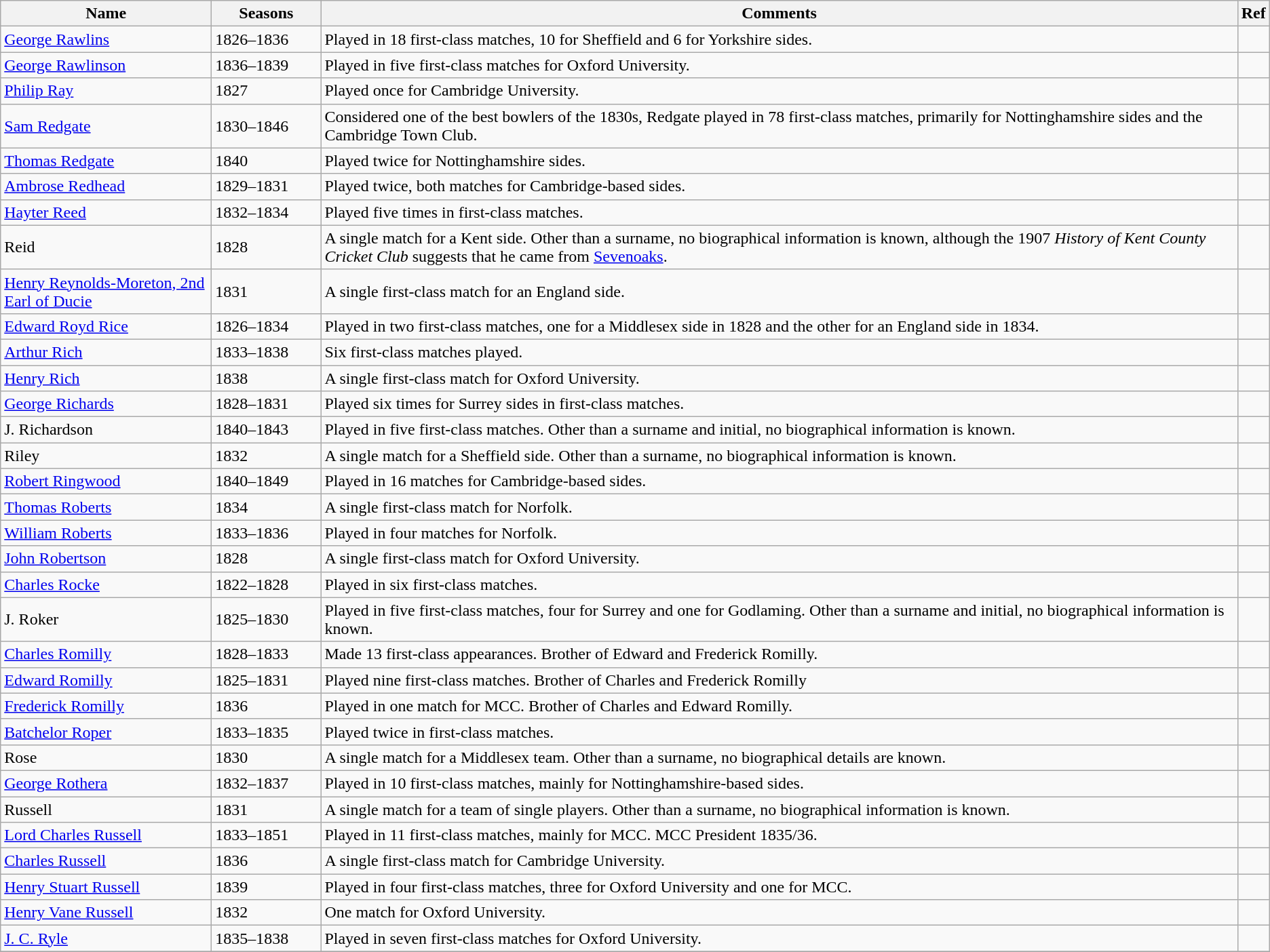<table class="wikitable">
<tr>
<th style="width:200px">Name</th>
<th style="width: 100px">Seasons</th>
<th>Comments</th>
<th>Ref</th>
</tr>
<tr>
<td><a href='#'>George Rawlins</a></td>
<td>1826–1836</td>
<td>Played in 18 first-class matches, 10 for Sheffield and 6 for Yorkshire sides.</td>
<td></td>
</tr>
<tr>
<td><a href='#'>George Rawlinson</a></td>
<td>1836–1839</td>
<td>Played in five first-class matches for Oxford University.</td>
<td></td>
</tr>
<tr>
<td><a href='#'>Philip Ray</a></td>
<td>1827</td>
<td>Played once for Cambridge University.</td>
<td></td>
</tr>
<tr>
<td><a href='#'>Sam Redgate</a></td>
<td>1830–1846</td>
<td>Considered one of the best bowlers of the 1830s, Redgate played in 78 first-class matches, primarily for Nottinghamshire sides and the Cambridge Town Club.</td>
<td></td>
</tr>
<tr>
<td><a href='#'>Thomas Redgate</a></td>
<td>1840</td>
<td>Played twice for Nottinghamshire sides.</td>
<td></td>
</tr>
<tr>
<td><a href='#'>Ambrose Redhead</a></td>
<td>1829–1831</td>
<td>Played twice, both matches for Cambridge-based sides.</td>
<td></td>
</tr>
<tr>
<td><a href='#'>Hayter Reed</a></td>
<td>1832–1834</td>
<td>Played five times in first-class matches.</td>
<td></td>
</tr>
<tr>
<td>Reid</td>
<td>1828</td>
<td>A single match for a Kent side. Other than a surname, no biographical information is known, although the 1907 <em>History of Kent County Cricket Club</em> suggests that he came from <a href='#'>Sevenoaks</a>.</td>
<td></td>
</tr>
<tr>
<td><a href='#'>Henry Reynolds-Moreton, 2nd Earl of Ducie</a></td>
<td>1831</td>
<td>A single first-class match for an England side.</td>
<td></td>
</tr>
<tr>
<td><a href='#'>Edward Royd Rice</a></td>
<td>1826–1834</td>
<td>Played in two first-class matches, one for a Middlesex side in 1828 and the other for an England side in 1834.</td>
<td></td>
</tr>
<tr>
<td><a href='#'>Arthur Rich</a></td>
<td>1833–1838</td>
<td>Six first-class matches played.</td>
<td></td>
</tr>
<tr>
<td><a href='#'>Henry Rich</a></td>
<td>1838</td>
<td>A single first-class match for Oxford University.</td>
<td></td>
</tr>
<tr>
<td><a href='#'>George Richards</a></td>
<td>1828–1831</td>
<td>Played six times for Surrey sides in first-class matches.</td>
<td></td>
</tr>
<tr>
<td>J. Richardson</td>
<td>1840–1843</td>
<td>Played in five first-class matches. Other than a surname and initial, no biographical information is known.</td>
<td></td>
</tr>
<tr>
<td>Riley</td>
<td>1832</td>
<td>A single match for a Sheffield side. Other than a surname, no biographical information is known.</td>
<td></td>
</tr>
<tr>
<td><a href='#'>Robert Ringwood</a></td>
<td>1840–1849</td>
<td>Played in 16 matches for Cambridge-based sides.</td>
<td></td>
</tr>
<tr>
<td><a href='#'>Thomas Roberts</a></td>
<td>1834</td>
<td>A single first-class match for Norfolk.</td>
<td></td>
</tr>
<tr>
<td><a href='#'>William Roberts</a></td>
<td>1833–1836</td>
<td>Played in four matches for Norfolk.</td>
<td></td>
</tr>
<tr>
<td><a href='#'>John Robertson</a></td>
<td>1828</td>
<td>A single first-class match for Oxford University.</td>
<td></td>
</tr>
<tr>
<td><a href='#'>Charles Rocke</a></td>
<td>1822–1828</td>
<td>Played in six first-class matches.</td>
<td></td>
</tr>
<tr>
<td>J. Roker</td>
<td>1825–1830</td>
<td>Played in five first-class matches, four for Surrey and one for Godlaming. Other than a surname and initial, no biographical information is known.</td>
<td></td>
</tr>
<tr>
<td><a href='#'>Charles Romilly</a></td>
<td>1828–1833</td>
<td>Made 13 first-class appearances. Brother of Edward and Frederick Romilly.</td>
<td></td>
</tr>
<tr>
<td><a href='#'>Edward Romilly</a></td>
<td>1825–1831</td>
<td>Played nine first-class matches. Brother of Charles and Frederick Romilly</td>
<td></td>
</tr>
<tr>
<td><a href='#'>Frederick Romilly</a></td>
<td>1836</td>
<td>Played in one match for MCC. Brother of Charles and Edward Romilly.</td>
<td></td>
</tr>
<tr>
<td><a href='#'>Batchelor Roper</a></td>
<td>1833–1835</td>
<td>Played twice in first-class matches.</td>
<td></td>
</tr>
<tr>
<td>Rose</td>
<td>1830</td>
<td>A single match for a Middlesex team. Other than a surname, no biographical details are known.</td>
<td></td>
</tr>
<tr>
<td><a href='#'>George Rothera</a></td>
<td>1832–1837</td>
<td>Played in 10 first-class matches, mainly for Nottinghamshire-based sides.</td>
<td></td>
</tr>
<tr>
<td>Russell</td>
<td>1831</td>
<td>A single match for a team of single players. Other than a surname, no biographical information is known.</td>
<td></td>
</tr>
<tr>
<td><a href='#'>Lord Charles Russell</a></td>
<td>1833–1851</td>
<td>Played in 11 first-class matches, mainly for MCC. MCC President 1835/36.</td>
<td></td>
</tr>
<tr>
<td><a href='#'>Charles Russell</a></td>
<td>1836</td>
<td>A single first-class match for Cambridge University.</td>
<td></td>
</tr>
<tr>
<td><a href='#'>Henry Stuart Russell</a></td>
<td>1839</td>
<td>Played in four first-class matches, three for Oxford University and one for MCC.</td>
<td></td>
</tr>
<tr>
<td><a href='#'>Henry Vane Russell</a></td>
<td>1832</td>
<td>One match for Oxford University.</td>
<td></td>
</tr>
<tr>
<td><a href='#'>J. C. Ryle</a></td>
<td>1835–1838</td>
<td>Played in seven first-class matches for Oxford University.</td>
<td></td>
</tr>
<tr>
</tr>
</table>
